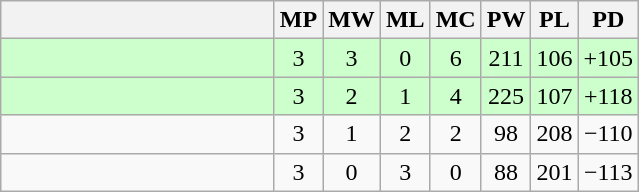<table class=wikitable style="text-align:center">
<tr>
<th width=175></th>
<th width=20>MP</th>
<th width=20>MW</th>
<th width=20>ML</th>
<th width=20>MC</th>
<th width=20>PW</th>
<th width=20>PL</th>
<th width=20>PD</th>
</tr>
<tr style="background-color:#ccffcc;">
<td style="text-align:left;"></td>
<td>3</td>
<td>3</td>
<td>0</td>
<td>6</td>
<td>211</td>
<td>106</td>
<td>+105</td>
</tr>
<tr style="background-color:#ccffcc;">
<td style="text-align:left;"></td>
<td>3</td>
<td>2</td>
<td>1</td>
<td>4</td>
<td>225</td>
<td>107</td>
<td>+118</td>
</tr>
<tr>
<td style="text-align:left;"></td>
<td>3</td>
<td>1</td>
<td>2</td>
<td>2</td>
<td>98</td>
<td>208</td>
<td>−110</td>
</tr>
<tr>
<td style="text-align:left;"></td>
<td>3</td>
<td>0</td>
<td>3</td>
<td>0</td>
<td>88</td>
<td>201</td>
<td>−113</td>
</tr>
</table>
